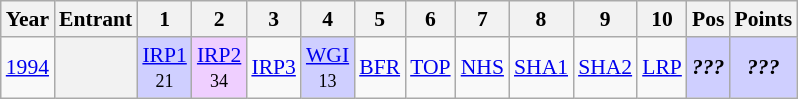<table class="wikitable" style="text-align:center; font-size:90%">
<tr>
<th>Year</th>
<th>Entrant</th>
<th>1</th>
<th>2</th>
<th>3</th>
<th>4</th>
<th>5</th>
<th>6</th>
<th>7</th>
<th>8</th>
<th>9</th>
<th>10</th>
<th>Pos</th>
<th>Points</th>
</tr>
<tr>
<td><a href='#'>1994</a></td>
<th></th>
<td style="background-color:#CFCFFF"><a href='#'>IRP1</a><br><small>21</small></td>
<td style="background-color:#EFCFFF"><a href='#'>IRP2</a><br><small>34</small></td>
<td><a href='#'>IRP3</a></td>
<td style="background-color:#CFCFFF"><a href='#'>WGI</a><br><small>13</small></td>
<td><a href='#'>BFR</a></td>
<td><a href='#'>TOP</a></td>
<td><a href='#'>NHS</a></td>
<td><a href='#'>SHA1</a></td>
<td><a href='#'>SHA2</a></td>
<td><a href='#'>LRP</a></td>
<td style="background-color:#CFCFFF"><strong><em>???</em></strong></td>
<td style="background-color:#CFCFFF"><strong><em>???</em></strong></td>
</tr>
</table>
